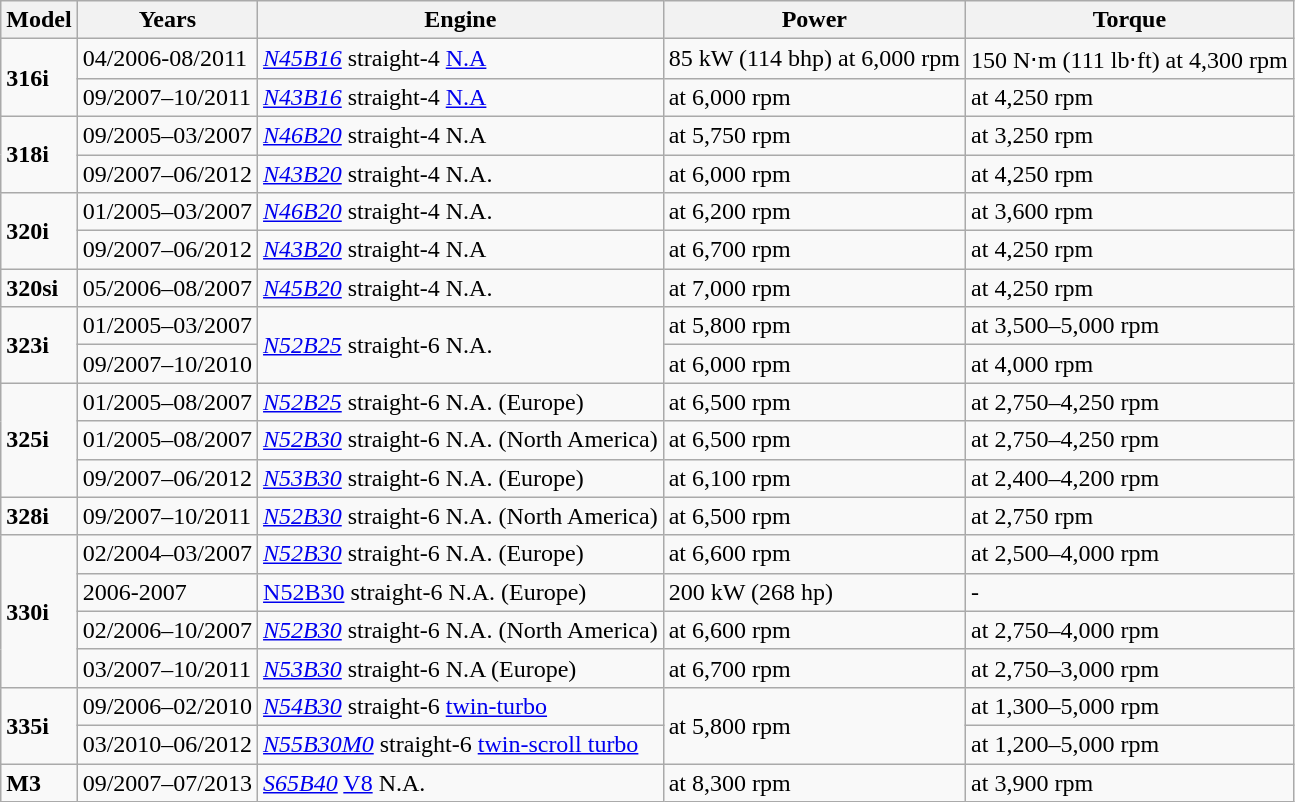<table class="wikitable">
<tr>
<th>Model</th>
<th>Years</th>
<th>Engine</th>
<th>Power</th>
<th>Torque</th>
</tr>
<tr>
<td rowspan="2"><strong>316i</strong></td>
<td>04/2006-08/2011</td>
<td><em><a href='#'>N45B16</a></em> straight-4 <a href='#'>N.A</a></td>
<td>85 kW (114 bhp) at 6,000 rpm</td>
<td>150 N⋅m (111 lb⋅ft) at 4,300 rpm</td>
</tr>
<tr>
<td>09/2007–10/2011</td>
<td><em><a href='#'>N43B16</a></em> straight-4 <a href='#'>N.A</a></td>
<td> at 6,000 rpm</td>
<td> at 4,250 rpm</td>
</tr>
<tr>
<td rowspan="2"><strong>318i</strong></td>
<td>09/2005–03/2007</td>
<td><em><a href='#'>N46B20</a></em> straight-4 N.A</td>
<td> at 5,750 rpm</td>
<td> at 3,250 rpm</td>
</tr>
<tr>
<td>09/2007–06/2012</td>
<td><em><a href='#'>N43B20</a></em> straight-4 N.A.</td>
<td> at 6,000 rpm</td>
<td> at 4,250 rpm</td>
</tr>
<tr>
<td rowspan="2"><strong>320i</strong></td>
<td>01/2005–03/2007</td>
<td><em><a href='#'>N46B20</a></em> straight-4 N.A.</td>
<td> at 6,200 rpm</td>
<td> at 3,600 rpm</td>
</tr>
<tr>
<td>09/2007–06/2012</td>
<td><em><a href='#'>N43B20</a></em> straight-4 N.A</td>
<td> at 6,700 rpm</td>
<td> at 4,250 rpm</td>
</tr>
<tr>
<td><strong>320si</strong></td>
<td>05/2006–08/2007</td>
<td><em><a href='#'>N45B20</a></em> straight-4 N.A.</td>
<td> at 7,000 rpm</td>
<td> at 4,250 rpm</td>
</tr>
<tr>
<td rowspan="2"><strong>323i</strong></td>
<td>01/2005–03/2007</td>
<td rowspan=2><em><a href='#'>N52B25</a></em> straight-6 N.A.</td>
<td> at 5,800 rpm</td>
<td> at 3,500–5,000 rpm</td>
</tr>
<tr>
<td>09/2007–10/2010</td>
<td> at 6,000 rpm</td>
<td> at 4,000 rpm</td>
</tr>
<tr>
<td rowspan=3><strong>325i</strong></td>
<td>01/2005–08/2007</td>
<td><em><a href='#'>N52B25</a></em> straight-6 N.A. (Europe)</td>
<td> at 6,500 rpm</td>
<td> at 2,750–4,250 rpm</td>
</tr>
<tr>
<td>01/2005–08/2007</td>
<td><em><a href='#'>N52B30</a></em> straight-6 N.A. (North America)</td>
<td> at 6,500 rpm</td>
<td> at 2,750–4,250 rpm</td>
</tr>
<tr>
<td>09/2007–06/2012</td>
<td><em><a href='#'>N53B30</a></em> straight-6 N.A. (Europe)</td>
<td> at 6,100 rpm</td>
<td> at 2,400–4,200 rpm</td>
</tr>
<tr>
<td><strong>328i</strong></td>
<td>09/2007–10/2011</td>
<td><em><a href='#'>N52B30</a></em> straight-6 N.A. (North America)</td>
<td> at 6,500 rpm</td>
<td> at 2,750 rpm</td>
</tr>
<tr>
<td rowspan="4"><strong>330i</strong></td>
<td>02/2004–03/2007</td>
<td><em><a href='#'>N52B30</a></em> straight-6 N.A. (Europe)</td>
<td> at 6,600 rpm</td>
<td> at 2,500–4,000 rpm</td>
</tr>
<tr>
<td>2006-2007</td>
<td><a href='#'>N52B30</a> straight-6 N.A. (Europe)</td>
<td>200 kW (268 hp)</td>
<td>-</td>
</tr>
<tr>
<td>02/2006–10/2007</td>
<td><em><a href='#'>N52B30</a></em> straight-6 N.A. (North America)</td>
<td> at 6,600 rpm</td>
<td> at 2,750–4,000 rpm</td>
</tr>
<tr>
<td>03/2007–10/2011</td>
<td><em><a href='#'>N53B30</a></em> straight-6 N.A (Europe)</td>
<td> at 6,700 rpm</td>
<td> at 2,750–3,000 rpm</td>
</tr>
<tr>
<td rowspan=2><strong>335i</strong></td>
<td>09/2006–02/2010</td>
<td><em><a href='#'>N54B30</a></em> straight-6 <a href='#'>twin-turbo</a></td>
<td rowspan=2> at 5,800 rpm</td>
<td> at 1,300–5,000 rpm</td>
</tr>
<tr>
<td>03/2010–06/2012</td>
<td><em><a href='#'>N55B30M0</a></em> straight-6 <a href='#'>twin-scroll turbo</a></td>
<td> at 1,200–5,000 rpm</td>
</tr>
<tr>
<td><strong>M3</strong></td>
<td>09/2007–07/2013</td>
<td><em><a href='#'>S65B40</a></em> <a href='#'>V8</a> N.A.</td>
<td> at 8,300 rpm</td>
<td> at 3,900 rpm</td>
</tr>
</table>
